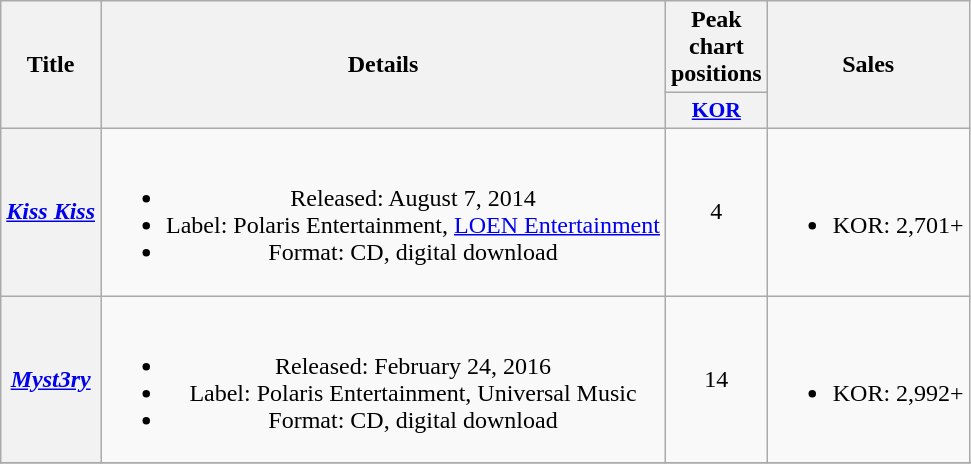<table class="wikitable plainrowheaders" style="text-align:center;">
<tr>
<th rowspan="2">Title</th>
<th rowspan="2">Details</th>
<th colspan="1">Peak chart positions</th>
<th rowspan="2">Sales</th>
</tr>
<tr>
<th scope="col" style="width:3em;font-size:90%;"><a href='#'>KOR</a><br></th>
</tr>
<tr>
<th scope="row"><em><a href='#'>Kiss Kiss</a></em></th>
<td><br><ul><li>Released: August 7, 2014</li><li>Label: Polaris Entertainment, <a href='#'>LOEN Entertainment</a></li><li>Format: CD, digital download</li></ul></td>
<td>4</td>
<td><br><ul><li>KOR: 2,701+</li></ul></td>
</tr>
<tr>
<th scope="row"><em><a href='#'>Myst3ry</a></em></th>
<td><br><ul><li>Released: February 24, 2016</li><li>Label: Polaris Entertainment, Universal Music</li><li>Format: CD, digital download</li></ul></td>
<td>14</td>
<td><br><ul><li>KOR: 2,992+</li></ul></td>
</tr>
<tr>
</tr>
</table>
